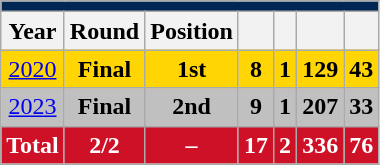<table class="wikitable" style="text-align: center;">
<tr>
<th style="background:#002654;" colspan="7"><a href='#'></a></th>
</tr>
<tr>
<th>Year</th>
<th>Round</th>
<th>Position</th>
<th></th>
<th></th>
<th></th>
<th></th>
</tr>
<tr style="background:#FFD604;">
<td> <a href='#'>2020</a></td>
<td><strong>Final</strong></td>
<td><strong>1st</strong></td>
<td><strong>8</strong></td>
<td><strong>1</strong></td>
<td><strong>129</strong></td>
<td><strong>43</strong></td>
</tr>
<tr style="background:#C0C0C0;">
<td> <a href='#'>2023</a></td>
<td><strong>Final</strong></td>
<td><strong>2nd</strong></td>
<td><strong>9</strong></td>
<td><strong>1</strong></td>
<td><strong>207</strong></td>
<td><strong>33</strong></td>
</tr>
<tr>
<th style="color:white; background:#CE1126;">Total</th>
<th style="color:white; background:#CE1126;">2/2</th>
<th style="color:white; background:#CE1126;">–</th>
<th style="color:white; background:#CE1126;">17</th>
<th style="color:white; background:#CE1126;">2</th>
<th style="color:white; background:#CE1126;">336</th>
<th style="color:white; background:#CE1126;">76</th>
</tr>
</table>
